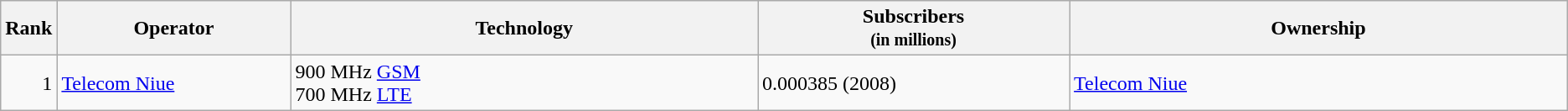<table class="wikitable">
<tr>
<th style="width:3%;">Rank</th>
<th style="width:15%;">Operator</th>
<th style="width:30%;">Technology</th>
<th style="width:20%;">Subscribers<br><small>(in millions)</small></th>
<th style="width:32%;">Ownership</th>
</tr>
<tr>
<td align=right>1</td>
<td><a href='#'>Telecom Niue</a></td>
<td>900 MHz <a href='#'>GSM</a><br>700 MHz <a href='#'>LTE</a></td>
<td>0.000385 (2008)</td>
<td><a href='#'>Telecom Niue</a></td>
</tr>
</table>
